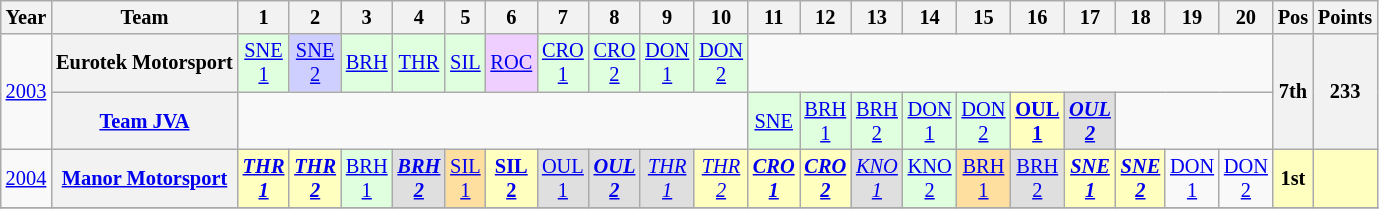<table class="wikitable" style="text-align:center; font-size:85%">
<tr>
<th>Year</th>
<th>Team</th>
<th>1</th>
<th>2</th>
<th>3</th>
<th>4</th>
<th>5</th>
<th>6</th>
<th>7</th>
<th>8</th>
<th>9</th>
<th>10</th>
<th>11</th>
<th>12</th>
<th>13</th>
<th>14</th>
<th>15</th>
<th>16</th>
<th>17</th>
<th>18</th>
<th>19</th>
<th>20</th>
<th>Pos</th>
<th>Points</th>
</tr>
<tr>
<td rowspan=2><a href='#'>2003</a></td>
<th nowrap>Eurotek Motorsport</th>
<td style="background:#DFFFDF;"><a href='#'>SNE<br>1</a><br></td>
<td style="background:#CFCFFF;"><a href='#'>SNE<br>2</a><br></td>
<td style="background:#DFFFDF;"><a href='#'>BRH</a><br></td>
<td style="background:#DFFFDF;"><a href='#'>THR</a><br></td>
<td style="background:#DFFFDF;"><a href='#'>SIL</a><br></td>
<td style="background:#EFCFFF;"><a href='#'>ROC</a><br></td>
<td style="background:#DFFFDF;"><a href='#'>CRO<br>1</a><br></td>
<td style="background:#DFFFDF;"><a href='#'>CRO<br>2</a><br></td>
<td style="background:#DFFFDF;"><a href='#'>DON<br>1</a><br></td>
<td style="background:#DFFFDF;"><a href='#'>DON<br>2</a><br></td>
<td colspan=10></td>
<th rowspan=2>7th</th>
<th rowspan=2>233</th>
</tr>
<tr>
<th nowrap><a href='#'>Team JVA</a></th>
<td colspan=10></td>
<td style="background:#DFFFDF;"><a href='#'>SNE</a><br></td>
<td style="background:#DFFFDF;"><a href='#'>BRH<br>1</a><br></td>
<td style="background:#DFFFDF;"><a href='#'>BRH<br>2</a><br></td>
<td style="background:#DFFFDF;"><a href='#'>DON<br>1</a><br></td>
<td style="background:#DFFFDF;"><a href='#'>DON<br>2</a><br></td>
<td style="background:#FFFFBF;"><strong><a href='#'>OUL<br>1</a></strong><br></td>
<td style="background:#DFDFDF;"><strong><em><a href='#'>OUL<br>2</a></em></strong><br></td>
<td colspan=3></td>
</tr>
<tr>
<td><a href='#'>2004</a></td>
<th nowrap><a href='#'>Manor Motorsport</a></th>
<td style="background:#FFFFBF;"><strong><em><a href='#'>THR<br>1</a></em></strong><br></td>
<td style="background:#FFFFBF;"><strong><em><a href='#'>THR<br>2</a></em></strong><br></td>
<td style="background:#DFFFDF;"><a href='#'>BRH<br>1</a><br></td>
<td style="background:#DFDFDF;"><strong><em><a href='#'>BRH<br>2</a></em></strong><br></td>
<td style="background:#FFDF9F;"><a href='#'>SIL<br>1</a><br></td>
<td style="background:#FFFFBF;"><strong><a href='#'>SIL<br>2</a></strong><br></td>
<td style="background:#DFDFDF;"><a href='#'>OUL<br>1</a><br></td>
<td style="background:#DFDFDF;"><strong><em><a href='#'>OUL<br>2</a></em></strong><br></td>
<td style="background:#DFDFDF;"><em><a href='#'>THR<br>1</a></em><br></td>
<td style="background:#FFFFBF;"><em><a href='#'>THR<br>2</a></em><br></td>
<td style="background:#FFFFBF;"><strong><em><a href='#'>CRO<br>1</a></em></strong><br></td>
<td style="background:#FFFFBF;"><strong><em><a href='#'>CRO<br>2</a></em></strong><br></td>
<td style="background:#DFDFDF;"><em><a href='#'>KNO<br>1</a></em><br></td>
<td style="background:#DFFFDF;"><a href='#'>KNO<br>2</a><br></td>
<td style="background:#FFDF9F;"><a href='#'>BRH<br>1</a><br></td>
<td style="background:#DFDFDF;"><a href='#'>BRH<br>2</a><br></td>
<td style="background:#FFFFBF;"><strong><em><a href='#'>SNE<br>1</a></em></strong><br></td>
<td style="background:#FFFFBF;"><strong><em><a href='#'>SNE<br>2</a></em></strong><br></td>
<td><a href='#'>DON<br>1</a></td>
<td><a href='#'>DON<br>2</a></td>
<th style="background:#FFFFBF;">1st</th>
<th style="background:#FFFFBF;"></th>
</tr>
<tr>
</tr>
</table>
